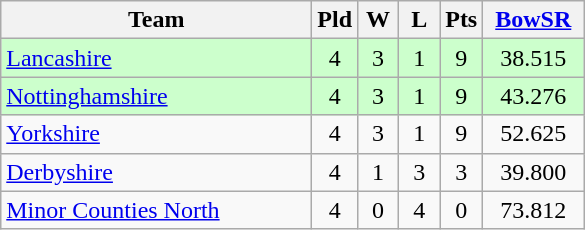<table class="wikitable" style="text-align: center;">
<tr>
<th width=200>Team</th>
<th width=20>Pld</th>
<th width=20>W</th>
<th width=20>L</th>
<th width=20>Pts</th>
<th width=60><a href='#'>BowSR</a></th>
</tr>
<tr bgcolor="#ccffcc">
<td align=left><a href='#'>Lancashire</a></td>
<td>4</td>
<td>3</td>
<td>1</td>
<td>9</td>
<td>38.515</td>
</tr>
<tr bgcolor="#ccffcc">
<td align=left><a href='#'>Nottinghamshire</a></td>
<td>4</td>
<td>3</td>
<td>1</td>
<td>9</td>
<td>43.276</td>
</tr>
<tr>
<td align=left><a href='#'>Yorkshire</a></td>
<td>4</td>
<td>3</td>
<td>1</td>
<td>9</td>
<td>52.625</td>
</tr>
<tr>
<td align=left><a href='#'>Derbyshire</a></td>
<td>4</td>
<td>1</td>
<td>3</td>
<td>3</td>
<td>39.800</td>
</tr>
<tr>
<td align=left><a href='#'>Minor Counties North</a></td>
<td>4</td>
<td>0</td>
<td>4</td>
<td>0</td>
<td>73.812</td>
</tr>
</table>
